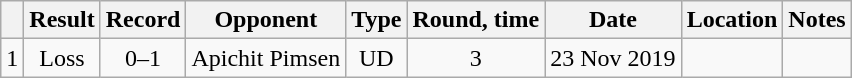<table class="wikitable" style="text-align:center">
<tr>
<th></th>
<th>Result</th>
<th>Record</th>
<th>Opponent</th>
<th>Type</th>
<th>Round, time</th>
<th>Date</th>
<th>Location</th>
<th>Notes</th>
</tr>
<tr>
<td>1</td>
<td>Loss</td>
<td>0–1</td>
<td style="text-align:left;"> Apichit Pimsen</td>
<td>UD</td>
<td>3</td>
<td>23 Nov 2019</td>
<td style="text-align:left;"> </td>
<td style="text-align:left;"></td>
</tr>
</table>
